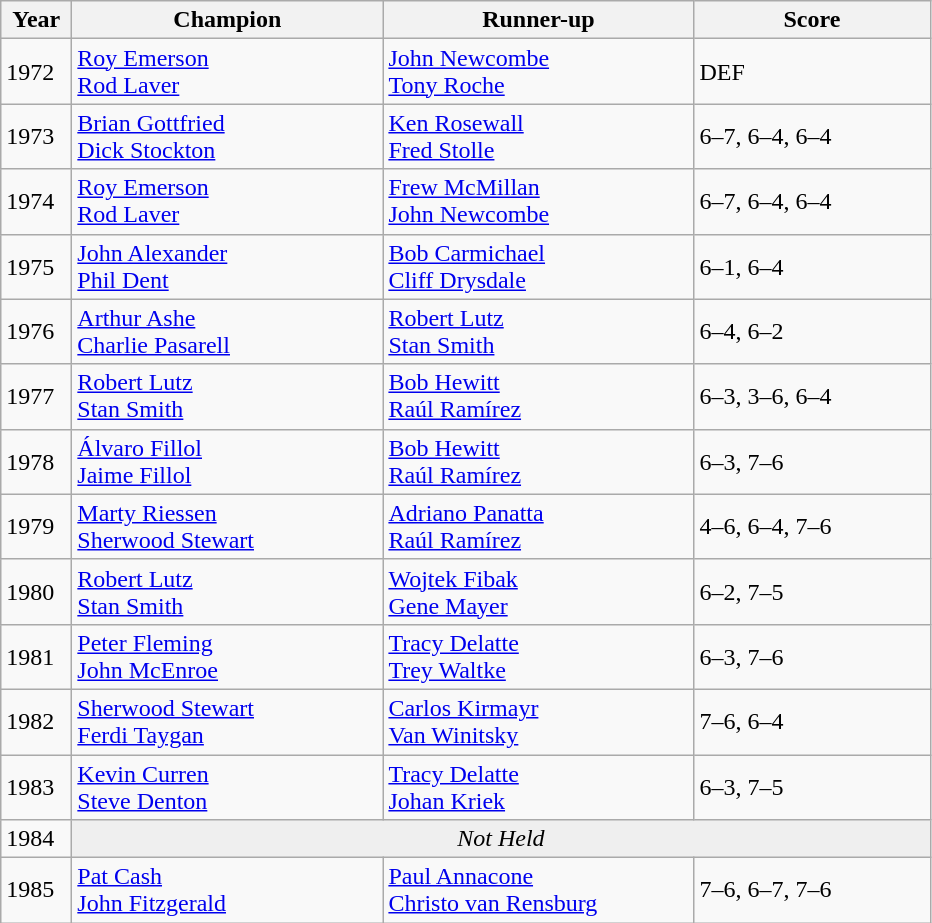<table class="wikitable">
<tr>
<th style="width:40px">Year</th>
<th style="width:200px">Champion</th>
<th style="width:200px">Runner-up</th>
<th style="width:150px">Score</th>
</tr>
<tr>
<td>1972</td>
<td> <a href='#'>Roy Emerson</a><br> <a href='#'>Rod Laver</a></td>
<td> <a href='#'>John Newcombe</a><br> <a href='#'>Tony Roche</a></td>
<td>DEF</td>
</tr>
<tr>
<td>1973</td>
<td> <a href='#'>Brian Gottfried</a><br> <a href='#'>Dick Stockton</a></td>
<td> <a href='#'>Ken Rosewall</a><br> <a href='#'>Fred Stolle</a></td>
<td>6–7, 6–4, 6–4</td>
</tr>
<tr>
<td>1974</td>
<td> <a href='#'>Roy Emerson</a><br> <a href='#'>Rod Laver</a></td>
<td> <a href='#'>Frew McMillan</a><br> <a href='#'>John Newcombe</a></td>
<td>6–7, 6–4, 6–4</td>
</tr>
<tr>
<td>1975</td>
<td> <a href='#'>John Alexander</a><br> <a href='#'>Phil Dent</a></td>
<td> <a href='#'>Bob Carmichael</a><br> <a href='#'>Cliff Drysdale</a></td>
<td>6–1, 6–4</td>
</tr>
<tr>
<td>1976</td>
<td> <a href='#'>Arthur Ashe</a><br> <a href='#'>Charlie Pasarell</a></td>
<td> <a href='#'>Robert Lutz</a><br> <a href='#'>Stan Smith</a></td>
<td>6–4, 6–2</td>
</tr>
<tr>
<td>1977</td>
<td> <a href='#'>Robert Lutz</a><br> <a href='#'>Stan Smith</a></td>
<td> <a href='#'>Bob Hewitt</a><br> <a href='#'>Raúl Ramírez</a></td>
<td>6–3, 3–6, 6–4</td>
</tr>
<tr>
<td>1978</td>
<td> <a href='#'>Álvaro Fillol</a><br> <a href='#'>Jaime Fillol</a></td>
<td> <a href='#'>Bob Hewitt</a><br> <a href='#'>Raúl Ramírez</a></td>
<td>6–3, 7–6</td>
</tr>
<tr>
<td>1979</td>
<td> <a href='#'>Marty Riessen</a><br> <a href='#'>Sherwood Stewart</a></td>
<td> <a href='#'>Adriano Panatta</a><br> <a href='#'>Raúl Ramírez</a></td>
<td>4–6, 6–4, 7–6</td>
</tr>
<tr>
<td>1980</td>
<td> <a href='#'>Robert Lutz</a><br> <a href='#'>Stan Smith</a></td>
<td> <a href='#'>Wojtek Fibak</a><br> <a href='#'>Gene Mayer</a></td>
<td>6–2, 7–5</td>
</tr>
<tr>
<td>1981</td>
<td> <a href='#'>Peter Fleming</a><br> <a href='#'>John McEnroe</a></td>
<td> <a href='#'>Tracy Delatte</a><br> <a href='#'>Trey Waltke</a></td>
<td>6–3, 7–6</td>
</tr>
<tr>
<td>1982</td>
<td> <a href='#'>Sherwood Stewart</a><br> <a href='#'>Ferdi Taygan</a></td>
<td> <a href='#'>Carlos Kirmayr</a><br> <a href='#'>Van Winitsky</a></td>
<td>7–6, 6–4</td>
</tr>
<tr>
<td>1983</td>
<td> <a href='#'>Kevin Curren</a><br> <a href='#'>Steve Denton</a></td>
<td> <a href='#'>Tracy Delatte</a><br> <a href='#'>Johan Kriek</a></td>
<td>6–3, 7–5</td>
</tr>
<tr>
<td>1984</td>
<td colspan=3 align=center style="background:#efefef"><em>Not Held</em></td>
</tr>
<tr>
<td>1985</td>
<td> <a href='#'>Pat Cash</a><br> <a href='#'>John Fitzgerald</a></td>
<td> <a href='#'>Paul Annacone</a><br> <a href='#'>Christo van Rensburg</a></td>
<td>7–6, 6–7, 7–6</td>
</tr>
</table>
